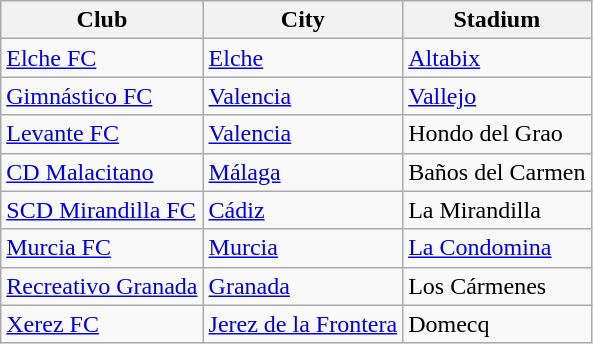<table class="wikitable sortable" style="text-align: left;">
<tr>
<th>Club</th>
<th>City</th>
<th>Stadium</th>
</tr>
<tr>
<td><a href='#'>Elche FC</a></td>
<td><a href='#'>Elche</a></td>
<td><a href='#'>Altabix</a></td>
</tr>
<tr>
<td><a href='#'>Gimnástico FC</a></td>
<td><a href='#'>Valencia</a></td>
<td><a href='#'>Vallejo</a></td>
</tr>
<tr>
<td><a href='#'>Levante FC</a></td>
<td><a href='#'>Valencia</a></td>
<td>Hondo del Grao</td>
</tr>
<tr>
<td><a href='#'>CD Malacitano</a></td>
<td><a href='#'>Málaga</a></td>
<td>Baños del Carmen</td>
</tr>
<tr>
<td><a href='#'>SCD Mirandilla FC</a></td>
<td><a href='#'>Cádiz</a></td>
<td>La Mirandilla</td>
</tr>
<tr>
<td><a href='#'>Murcia FC</a></td>
<td><a href='#'>Murcia</a></td>
<td><a href='#'>La Condomina</a></td>
</tr>
<tr>
<td><a href='#'>Recreativo Granada</a></td>
<td><a href='#'>Granada</a></td>
<td>Los Cármenes</td>
</tr>
<tr>
<td><a href='#'>Xerez FC</a></td>
<td><a href='#'>Jerez de la Frontera</a></td>
<td>Domecq</td>
</tr>
</table>
